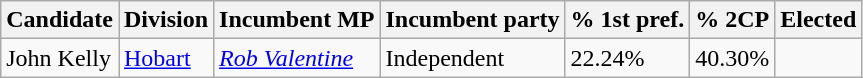<table class="wikitable">
<tr>
<th>Candidate</th>
<th>Division</th>
<th>Incumbent MP</th>
<th>Incumbent party</th>
<th>% 1st pref.</th>
<th>% 2CP</th>
<th>Elected</th>
</tr>
<tr>
<td>John Kelly</td>
<td><a href='#'>Hobart</a></td>
<td><em><a href='#'>Rob Valentine</a></em></td>
<td>Independent</td>
<td>22.24%</td>
<td>40.30%</td>
<td></td>
</tr>
</table>
